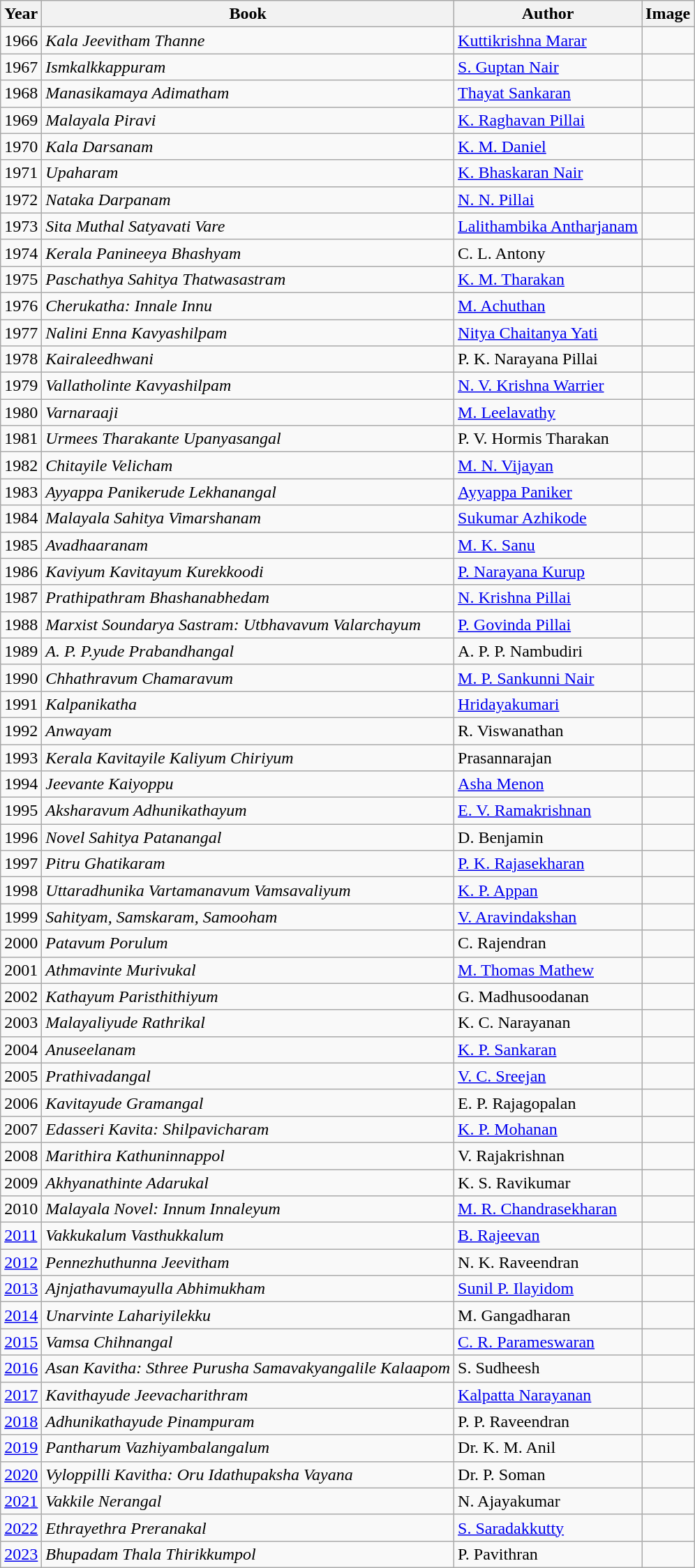<table class="wikitable sortable">
<tr>
<th>Year</th>
<th>Book</th>
<th>Author</th>
<th>Image</th>
</tr>
<tr>
<td>1966</td>
<td><em>Kala Jeevitham Thanne</em></td>
<td><a href='#'>Kuttikrishna Marar</a></td>
<td></td>
</tr>
<tr>
<td>1967</td>
<td><em>Ismkalkkappuram</em></td>
<td><a href='#'>S. Guptan Nair</a></td>
<td></td>
</tr>
<tr>
<td>1968</td>
<td><em>Manasikamaya Adimatham</em></td>
<td><a href='#'>Thayat Sankaran</a></td>
<td></td>
</tr>
<tr>
<td>1969</td>
<td><em>Malayala Piravi</em></td>
<td><a href='#'>K. Raghavan Pillai</a></td>
<td></td>
</tr>
<tr>
<td>1970</td>
<td><em>Kala Darsanam</em></td>
<td><a href='#'>K. M. Daniel</a></td>
<td></td>
</tr>
<tr>
<td>1971</td>
<td><em>Upaharam</em></td>
<td><a href='#'>K. Bhaskaran Nair</a></td>
<td></td>
</tr>
<tr>
<td>1972</td>
<td><em>Nataka Darpanam</em></td>
<td><a href='#'>N. N. Pillai</a></td>
<td></td>
</tr>
<tr>
<td>1973</td>
<td><em>Sita Muthal Satyavati Vare</em></td>
<td><a href='#'>Lalithambika Antharjanam</a></td>
<td></td>
</tr>
<tr>
<td>1974</td>
<td><em>Kerala Panineeya Bhashyam</em></td>
<td>C. L. Antony</td>
<td></td>
</tr>
<tr>
<td>1975</td>
<td><em>Paschathya Sahitya Thatwasastram</em></td>
<td><a href='#'>K. M. Tharakan</a></td>
<td></td>
</tr>
<tr>
<td>1976</td>
<td><em>Cherukatha: Innale Innu</em></td>
<td><a href='#'>M. Achuthan</a></td>
<td></td>
</tr>
<tr>
<td>1977</td>
<td><em>Nalini Enna Kavyashilpam</em></td>
<td><a href='#'>Nitya Chaitanya Yati</a></td>
<td></td>
</tr>
<tr>
<td>1978</td>
<td><em>Kairaleedhwani</em></td>
<td>P. K. Narayana Pillai</td>
<td></td>
</tr>
<tr>
<td>1979</td>
<td><em>Vallatholinte Kavyashilpam</em></td>
<td><a href='#'>N. V. Krishna Warrier</a></td>
<td></td>
</tr>
<tr>
<td>1980</td>
<td><em>Varnaraaji</em></td>
<td><a href='#'>M. Leelavathy</a></td>
<td></td>
</tr>
<tr>
<td>1981</td>
<td><em>Urmees Tharakante Upanyasangal</em></td>
<td>P. V. Hormis Tharakan</td>
<td></td>
</tr>
<tr>
<td>1982</td>
<td><em>Chitayile Velicham</em></td>
<td><a href='#'>M. N. Vijayan</a></td>
<td></td>
</tr>
<tr>
<td>1983</td>
<td><em>Ayyappa Panikerude Lekhanangal</em></td>
<td><a href='#'>Ayyappa Paniker</a></td>
<td></td>
</tr>
<tr>
<td>1984</td>
<td><em>Malayala Sahitya Vimarshanam</em></td>
<td><a href='#'>Sukumar Azhikode</a></td>
<td></td>
</tr>
<tr>
<td>1985</td>
<td><em>Avadhaaranam</em></td>
<td><a href='#'>M. K. Sanu</a></td>
<td></td>
</tr>
<tr>
<td>1986</td>
<td><em>Kaviyum Kavitayum Kurekkoodi</em></td>
<td><a href='#'>P. Narayana Kurup</a></td>
<td></td>
</tr>
<tr>
<td>1987</td>
<td><em>Prathipathram Bhashanabhedam</em></td>
<td><a href='#'>N. Krishna Pillai</a></td>
<td></td>
</tr>
<tr>
<td>1988</td>
<td><em>Marxist Soundarya Sastram: Utbhavavum Valarchayum</em></td>
<td><a href='#'>P. Govinda Pillai</a></td>
<td></td>
</tr>
<tr>
<td>1989</td>
<td><em>A. P. P.yude Prabandhangal</em></td>
<td>A. P. P. Nambudiri</td>
<td></td>
</tr>
<tr>
<td>1990</td>
<td><em>Chhathravum Chamaravum</em></td>
<td><a href='#'>M. P. Sankunni Nair</a></td>
<td></td>
</tr>
<tr>
<td>1991</td>
<td><em>Kalpanikatha</em></td>
<td><a href='#'>Hridayakumari</a></td>
<td></td>
</tr>
<tr>
<td>1992</td>
<td><em>Anwayam</em></td>
<td>R. Viswanathan</td>
<td></td>
</tr>
<tr>
<td>1993</td>
<td><em>Kerala Kavitayile Kaliyum Chiriyum</em></td>
<td>Prasannarajan</td>
<td></td>
</tr>
<tr>
<td>1994</td>
<td><em>Jeevante Kaiyoppu</em></td>
<td><a href='#'>Asha Menon</a></td>
<td></td>
</tr>
<tr>
<td>1995</td>
<td><em>Aksharavum Adhunikathayum</em></td>
<td><a href='#'>E. V. Ramakrishnan</a></td>
<td></td>
</tr>
<tr>
<td>1996</td>
<td><em>Novel Sahitya Patanangal</em></td>
<td>D. Benjamin</td>
<td></td>
</tr>
<tr>
<td>1997</td>
<td><em>Pitru Ghatikaram</em></td>
<td><a href='#'>P. K. Rajasekharan</a></td>
<td></td>
</tr>
<tr>
<td>1998</td>
<td><em>Uttaradhunika Vartamanavum Vamsavaliyum</em></td>
<td><a href='#'>K. P. Appan</a></td>
<td></td>
</tr>
<tr>
<td>1999</td>
<td><em>Sahityam, Samskaram, Samooham</em></td>
<td><a href='#'>V. Aravindakshan</a></td>
<td></td>
</tr>
<tr>
<td>2000</td>
<td><em>Patavum Porulum</em></td>
<td>C. Rajendran</td>
<td></td>
</tr>
<tr>
<td>2001</td>
<td><em>Athmavinte Murivukal</em></td>
<td><a href='#'>M. Thomas Mathew</a></td>
<td></td>
</tr>
<tr>
<td>2002</td>
<td><em>Kathayum Paristhithiyum</em></td>
<td>G. Madhusoodanan</td>
<td></td>
</tr>
<tr>
<td>2003</td>
<td><em>Malayaliyude Rathrikal</em></td>
<td>K. C. Narayanan</td>
<td></td>
</tr>
<tr>
<td>2004</td>
<td><em>Anuseelanam</em></td>
<td><a href='#'>K. P. Sankaran</a></td>
<td></td>
</tr>
<tr>
<td>2005</td>
<td><em>Prathivadangal</em></td>
<td><a href='#'>V. C. Sreejan</a></td>
<td></td>
</tr>
<tr>
<td>2006</td>
<td><em>Kavitayude Gramangal</em></td>
<td>E. P. Rajagopalan</td>
<td></td>
</tr>
<tr>
<td>2007</td>
<td><em>Edasseri Kavita: Shilpavicharam</em></td>
<td><a href='#'>K. P. Mohanan</a></td>
<td></td>
</tr>
<tr>
<td>2008</td>
<td><em>Marithira Kathuninnappol</em></td>
<td>V. Rajakrishnan</td>
<td></td>
</tr>
<tr>
<td>2009</td>
<td><em>Akhyanathinte Adarukal</em></td>
<td>K. S. Ravikumar</td>
<td></td>
</tr>
<tr>
<td>2010</td>
<td><em>Malayala Novel: Innum Innaleyum</em></td>
<td><a href='#'>M. R. Chandrasekharan</a></td>
<td></td>
</tr>
<tr>
<td><a href='#'>2011</a></td>
<td><em>Vakkukalum Vasthukkalum</em></td>
<td><a href='#'>B. Rajeevan</a></td>
<td></td>
</tr>
<tr>
<td><a href='#'>2012</a></td>
<td><em>Pennezhuthunna Jeevitham</em></td>
<td>N. K. Raveendran</td>
<td></td>
</tr>
<tr>
<td><a href='#'>2013</a></td>
<td><em>Ajnjathavumayulla Abhimukham</em></td>
<td><a href='#'>Sunil P. Ilayidom</a></td>
<td></td>
</tr>
<tr>
<td><a href='#'>2014</a></td>
<td><em>Unarvinte Lahariyilekku</em></td>
<td>M. Gangadharan</td>
<td></td>
</tr>
<tr>
<td><a href='#'>2015</a></td>
<td><em>Vamsa Chihnangal</em></td>
<td><a href='#'>C. R. Parameswaran</a></td>
<td></td>
</tr>
<tr>
<td><a href='#'>2016</a></td>
<td><em>Asan Kavitha: Sthree Purusha Samavakyangalile Kalaapom</em></td>
<td>S. Sudheesh</td>
<td></td>
</tr>
<tr>
<td><a href='#'>2017</a></td>
<td><em>Kavithayude Jeevacharithram</em></td>
<td><a href='#'>Kalpatta Narayanan</a></td>
<td></td>
</tr>
<tr>
<td><a href='#'>2018</a></td>
<td><em>Adhunikathayude Pinampuram</em></td>
<td>P. P. Raveendran</td>
<td></td>
</tr>
<tr>
<td><a href='#'>2019</a></td>
<td><em>Pantharum Vazhiyambalangalum</em></td>
<td>Dr. K. M. Anil</td>
<td></td>
</tr>
<tr>
<td><a href='#'>2020</a></td>
<td><em>Vyloppilli Kavitha: Oru Idathupaksha Vayana</em></td>
<td>Dr. P. Soman</td>
<td></td>
</tr>
<tr>
<td><a href='#'>2021</a></td>
<td><em>Vakkile Nerangal</em></td>
<td>N. Ajayakumar</td>
<td></td>
</tr>
<tr>
<td><a href='#'>2022</a></td>
<td><em>Ethrayethra Preranakal</em></td>
<td><a href='#'>S. Saradakkutty</a></td>
<td></td>
</tr>
<tr>
<td><a href='#'>2023</a></td>
<td><em>Bhupadam Thala Thirikkumpol</em></td>
<td>P. Pavithran</td>
<td></td>
</tr>
</table>
